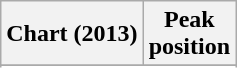<table class="wikitable sortable plainrowheaders" style="text-align:center">
<tr>
<th>Chart (2013)</th>
<th>Peak<br>position</th>
</tr>
<tr>
</tr>
<tr>
</tr>
<tr>
</tr>
<tr>
</tr>
<tr>
</tr>
<tr>
</tr>
</table>
